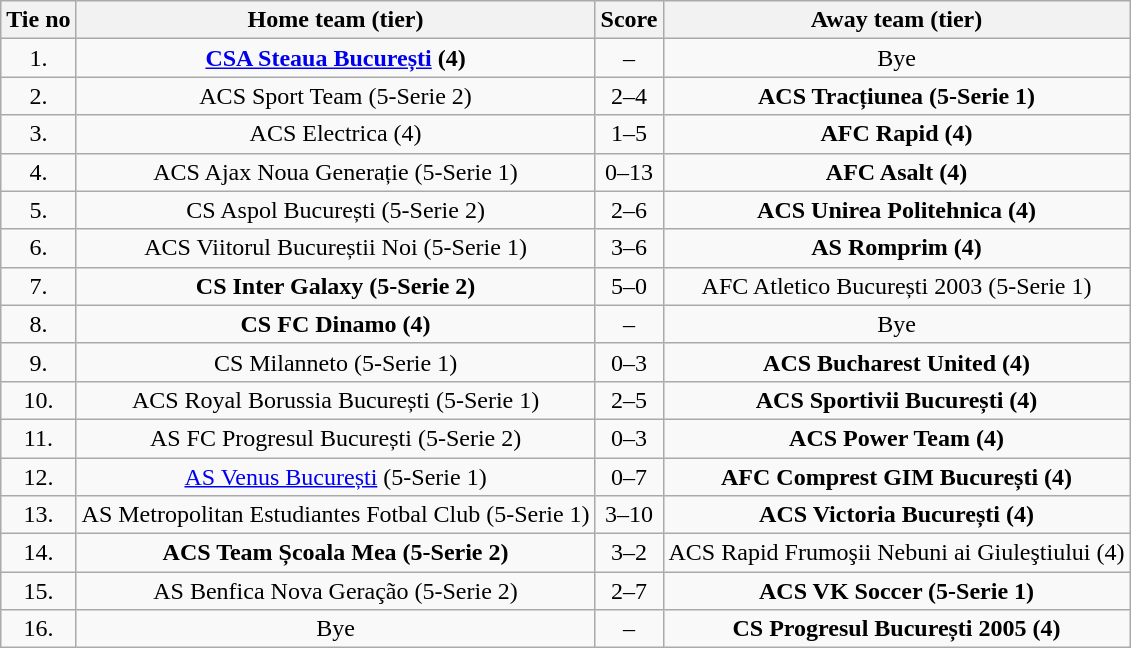<table class="wikitable" style="text-align: center">
<tr>
<th>Tie no</th>
<th>Home team (tier)</th>
<th>Score</th>
<th>Away team (tier)</th>
</tr>
<tr>
<td>1.</td>
<td><strong><a href='#'>CSA Steaua București</a> (4)</strong></td>
<td>–</td>
<td>Bye</td>
</tr>
<tr>
<td>2.</td>
<td>ACS Sport Team (5-Serie 2)</td>
<td>2–4</td>
<td><strong>ACS Tracțiunea (5-Serie 1)</strong></td>
</tr>
<tr>
<td>3.</td>
<td>ACS Electrica (4)</td>
<td>1–5</td>
<td><strong>AFC Rapid (4)</strong></td>
</tr>
<tr>
<td>4.</td>
<td>ACS Ajax Noua Generație (5-Serie 1)</td>
<td>0–13</td>
<td><strong>AFC Asalt (4)</strong></td>
</tr>
<tr>
<td>5.</td>
<td>CS Aspol București (5-Serie 2)</td>
<td>2–6</td>
<td><strong>ACS Unirea Politehnica (4)</strong></td>
</tr>
<tr>
<td>6.</td>
<td>ACS Viitorul Bucureștii Noi (5-Serie 1)</td>
<td>3–6</td>
<td><strong>AS Romprim (4)</strong></td>
</tr>
<tr>
<td>7.</td>
<td><strong>CS Inter Galaxy (5-Serie 2)</strong></td>
<td>5–0</td>
<td>AFC Atletico București 2003 (5-Serie 1)</td>
</tr>
<tr>
<td>8.</td>
<td><strong>CS FC Dinamo (4)</strong></td>
<td>–</td>
<td>Bye</td>
</tr>
<tr>
<td>9.</td>
<td>CS Milanneto (5-Serie 1)</td>
<td>0–3</td>
<td><strong>ACS Bucharest United (4)</strong></td>
</tr>
<tr>
<td>10.</td>
<td>ACS Royal Borussia București (5-Serie 1)</td>
<td>2–5</td>
<td><strong>ACS Sportivii București (4)</strong></td>
</tr>
<tr>
<td>11.</td>
<td>AS FC Progresul București (5-Serie 2)</td>
<td>0–3</td>
<td><strong>ACS Power Team (4)</strong></td>
</tr>
<tr>
<td>12.</td>
<td><a href='#'>AS Venus București</a> (5-Serie 1)</td>
<td>0–7</td>
<td><strong>AFC Comprest GIM București (4)</strong></td>
</tr>
<tr>
<td>13.</td>
<td>AS Metropolitan Estudiantes Fotbal Club (5-Serie 1)</td>
<td>3–10</td>
<td><strong>ACS Victoria București (4)</strong></td>
</tr>
<tr>
<td>14.</td>
<td><strong>ACS Team Școala Mea (5-Serie 2)</strong></td>
<td>3–2</td>
<td>ACS Rapid Frumoşii Nebuni ai Giuleştiului (4)</td>
</tr>
<tr>
<td>15.</td>
<td>AS Benfica Nova Geração (5-Serie 2)</td>
<td>2–7</td>
<td><strong>ACS VK Soccer (5-Serie 1)</strong></td>
</tr>
<tr>
<td>16.</td>
<td>Bye</td>
<td>–</td>
<td><strong>CS Progresul București 2005 (4)</strong></td>
</tr>
</table>
